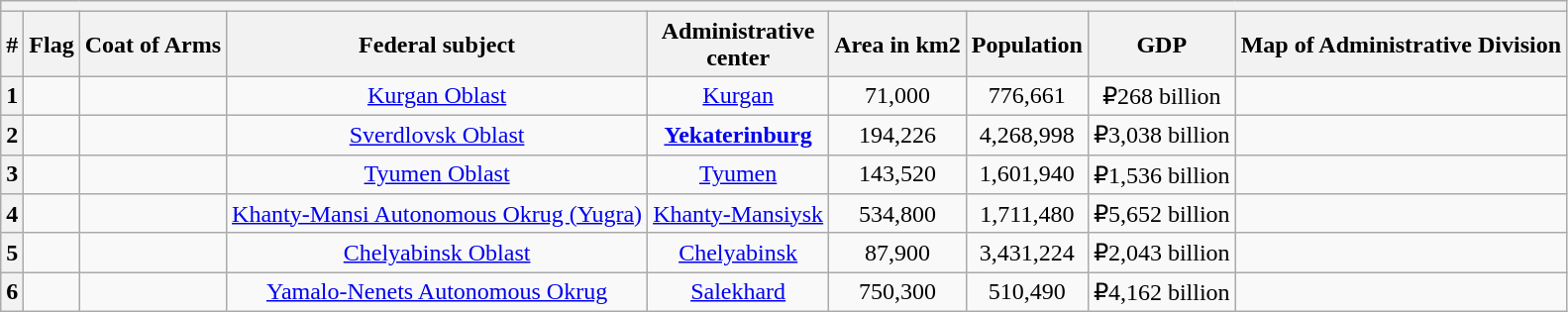<table class="wikitable" style="text-align: center;">
<tr>
<th colspan="9"></th>
</tr>
<tr>
<th>#</th>
<th>Flag</th>
<th>Coat of Arms</th>
<th>Federal subject</th>
<th>Administrative <br>center</th>
<th>Area in km2</th>
<th>Population</th>
<th>GDP</th>
<th>Map of Administrative Division</th>
</tr>
<tr>
<th>1</th>
<td></td>
<td></td>
<td><a href='#'>Kurgan Oblast</a></td>
<td><a href='#'>Kurgan</a></td>
<td>71,000</td>
<td>776,661</td>
<td>₽268 billion</td>
<td></td>
</tr>
<tr>
<th>2</th>
<td></td>
<td></td>
<td><a href='#'>Sverdlovsk Oblast</a></td>
<td><strong><a href='#'>Yekaterinburg</a></strong></td>
<td>194,226</td>
<td>4,268,998</td>
<td>₽3,038 billion</td>
<td></td>
</tr>
<tr>
<th>3</th>
<td></td>
<td></td>
<td><a href='#'>Tyumen Oblast</a></td>
<td><a href='#'>Tyumen</a></td>
<td>143,520</td>
<td>1,601,940</td>
<td>₽1,536 billion</td>
<td></td>
</tr>
<tr>
<th>4</th>
<td></td>
<td></td>
<td><a href='#'>Khanty-Mansi Autonomous Okrug (Yugra)</a></td>
<td><a href='#'>Khanty-Mansiysk</a></td>
<td>534,800</td>
<td>1,711,480</td>
<td>₽5,652 billion</td>
<td></td>
</tr>
<tr>
<th>5</th>
<td></td>
<td></td>
<td><a href='#'>Chelyabinsk Oblast</a></td>
<td><a href='#'>Chelyabinsk</a></td>
<td>87,900</td>
<td>3,431,224</td>
<td>₽2,043 billion</td>
<td></td>
</tr>
<tr>
<th>6</th>
<td></td>
<td></td>
<td><a href='#'>Yamalo-Nenets Autonomous Okrug</a></td>
<td><a href='#'>Salekhard</a></td>
<td>750,300</td>
<td>510,490</td>
<td>₽4,162 billion</td>
<td></td>
</tr>
</table>
